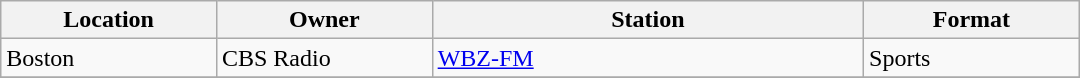<table class="wikitable" style="width:45em;">
<tr>
<th style="width:20%">Location</th>
<th style="width:20%">Owner</th>
<th style="width:40%">Station</th>
<th style="width:40%">Format</th>
</tr>
<tr>
<td>Boston</td>
<td>CBS Radio</td>
<td><a href='#'>WBZ-FM</a></td>
<td>Sports</td>
</tr>
<tr>
</tr>
</table>
